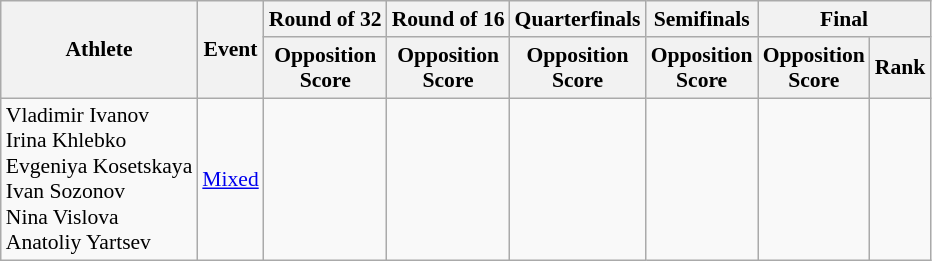<table class="wikitable" border="1" style="font-size:90%">
<tr>
<th rowspan=2>Athlete</th>
<th rowspan=2>Event</th>
<th>Round of 32</th>
<th>Round of 16</th>
<th>Quarterfinals</th>
<th>Semifinals</th>
<th colspan=2>Final</th>
</tr>
<tr>
<th>Opposition<br>Score</th>
<th>Opposition<br>Score</th>
<th>Opposition<br>Score</th>
<th>Opposition<br>Score</th>
<th>Opposition<br>Score</th>
<th>Rank</th>
</tr>
<tr>
<td>Vladimir Ivanov <br> Irina Khlebko <br> Evgeniya Kosetskaya <br> Ivan Sozonov <br> Nina Vislova <br> Anatoliy Yartsev</td>
<td><a href='#'>Mixed</a></td>
<td align=center></td>
<td align=center></td>
<td align=center></td>
<td align=center></td>
<td align=center></td>
<td align=center></td>
</tr>
</table>
